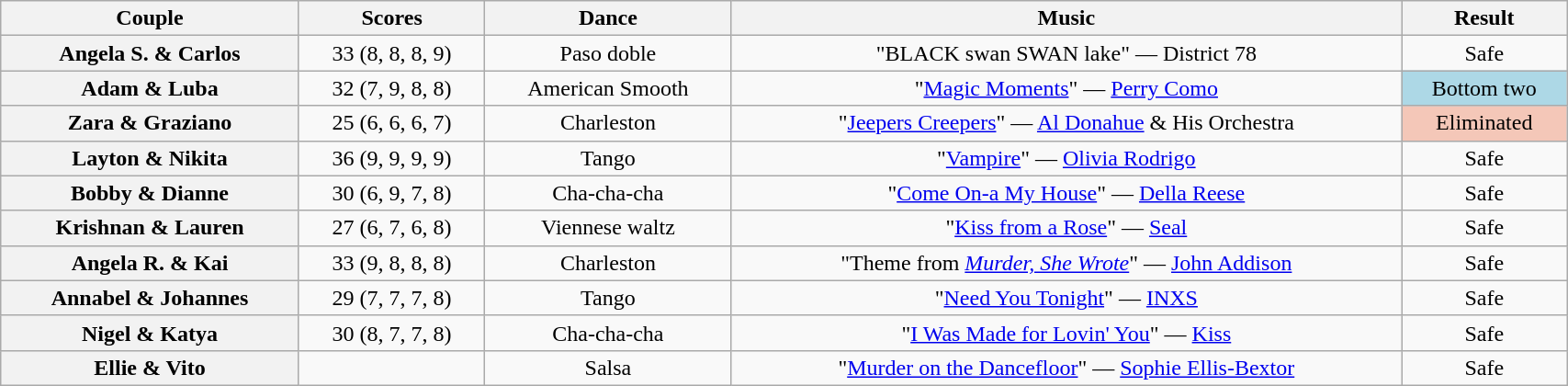<table class="wikitable sortable" style="text-align:center; width: 90%">
<tr>
<th scope="col">Couple</th>
<th scope="col">Scores</th>
<th class="unsortable" scope="col">Dance</th>
<th class="unsortable" scope="col">Music</th>
<th class="unsortable" scope="col">Result</th>
</tr>
<tr>
<th scope="row">Angela S. & Carlos</th>
<td>33 (8, 8, 8, 9)</td>
<td>Paso doble</td>
<td>"BLACK swan SWAN lake" — District 78</td>
<td>Safe</td>
</tr>
<tr>
<th scope="row">Adam & Luba</th>
<td>32 (7, 9, 8, 8)</td>
<td>American Smooth</td>
<td>"<a href='#'>Magic Moments</a>" — <a href='#'>Perry Como</a></td>
<td bgcolor=lightblue>Bottom two</td>
</tr>
<tr>
<th scope="row">Zara & Graziano</th>
<td>25 (6, 6, 6, 7)</td>
<td>Charleston</td>
<td>"<a href='#'>Jeepers Creepers</a>" — <a href='#'>Al Donahue</a> & His Orchestra</td>
<td bgcolor=#f4c7b8>Eliminated</td>
</tr>
<tr>
<th scope="row">Layton & Nikita</th>
<td>36 (9, 9, 9, 9)</td>
<td>Tango</td>
<td>"<a href='#'>Vampire</a>" — <a href='#'>Olivia Rodrigo</a></td>
<td>Safe</td>
</tr>
<tr>
<th scope="row">Bobby & Dianne</th>
<td>30 (6, 9, 7, 8)</td>
<td>Cha-cha-cha</td>
<td>"<a href='#'>Come On-a My House</a>" — <a href='#'>Della Reese</a></td>
<td>Safe</td>
</tr>
<tr>
<th scope="row">Krishnan & Lauren</th>
<td>27 (6, 7, 6, 8)</td>
<td>Viennese waltz</td>
<td>"<a href='#'>Kiss from a Rose</a>" — <a href='#'>Seal</a></td>
<td>Safe</td>
</tr>
<tr>
<th scope="row">Angela R. & Kai</th>
<td>33 (9, 8, 8, 8)</td>
<td>Charleston</td>
<td>"Theme from <em><a href='#'>Murder, She Wrote</a></em>" — <a href='#'>John Addison</a></td>
<td>Safe</td>
</tr>
<tr>
<th scope="row">Annabel & Johannes</th>
<td>29 (7, 7, 7, 8)</td>
<td>Tango</td>
<td>"<a href='#'>Need You Tonight</a>" — <a href='#'>INXS</a></td>
<td>Safe</td>
</tr>
<tr>
<th scope="row">Nigel & Katya</th>
<td>30 (8, 7, 7, 8)</td>
<td>Cha-cha-cha</td>
<td>"<a href='#'>I Was Made for Lovin' You</a>" — <a href='#'>Kiss</a></td>
<td>Safe</td>
</tr>
<tr>
<th scope="row">Ellie & Vito</th>
<td></td>
<td>Salsa</td>
<td>"<a href='#'>Murder on the Dancefloor</a>" — <a href='#'>Sophie Ellis-Bextor</a></td>
<td>Safe</td>
</tr>
</table>
